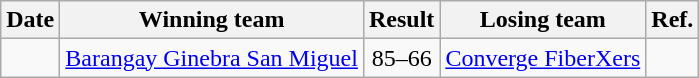<table class="wikitable sortable" style="text-align: center">
<tr>
<th>Date</th>
<th>Winning team</th>
<th>Result</th>
<th>Losing team</th>
<th class=unsortable>Ref.</th>
</tr>
<tr>
<td></td>
<td><a href='#'>Barangay Ginebra San Miguel</a></td>
<td>85–66</td>
<td><a href='#'>Converge FiberXers</a></td>
<td></td>
</tr>
</table>
